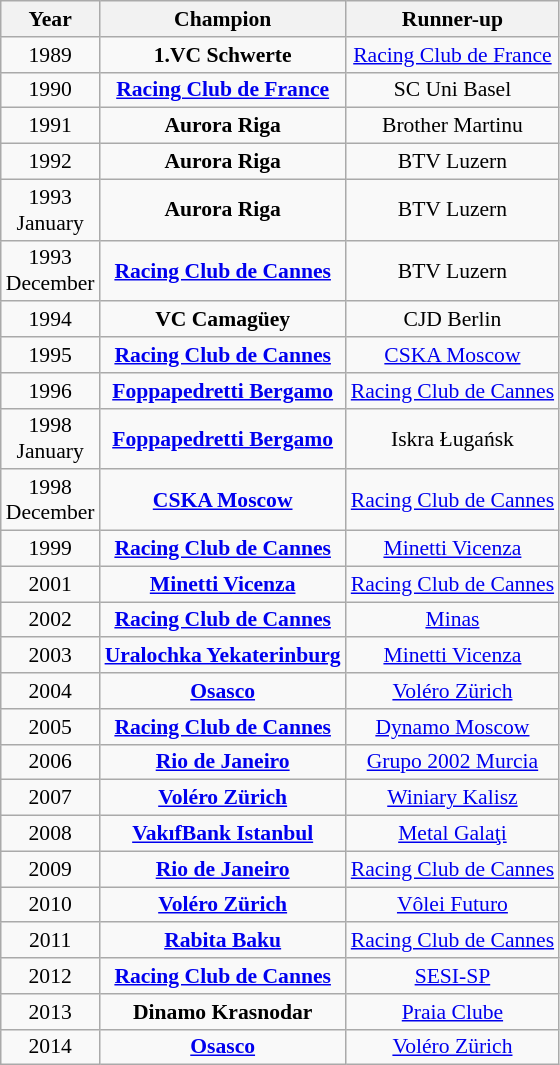<table class="wikitable" style="text-align: center; font-size:90%;">
<tr class="wikitable">
<th>Year</th>
<th>Champion</th>
<th>Runner-up</th>
</tr>
<tr>
<td>1989</td>
<td><strong>1.VC Schwerte</strong> <br></td>
<td><a href='#'>Racing Club de France</a> <br></td>
</tr>
<tr>
<td>1990</td>
<td><strong><a href='#'>Racing Club de France</a></strong> <br></td>
<td>SC Uni Basel <br></td>
</tr>
<tr>
<td>1991</td>
<td><strong>Aurora Riga</strong> <br></td>
<td>Brother Martinu <br></td>
</tr>
<tr>
<td>1992</td>
<td><strong>Aurora Riga</strong> <br></td>
<td>BTV Luzern <br></td>
</tr>
<tr>
<td>1993<br>January</td>
<td><strong>Aurora Riga</strong> <br></td>
<td>BTV Luzern <br></td>
</tr>
<tr>
<td>1993<br>December</td>
<td><strong><a href='#'>Racing Club de Cannes</a></strong> <br></td>
<td>BTV Luzern <br></td>
</tr>
<tr>
<td>1994</td>
<td><strong>VC Camagüey</strong> <br></td>
<td>CJD Berlin <br></td>
</tr>
<tr>
<td>1995</td>
<td><strong><a href='#'>Racing Club de Cannes</a></strong> <br></td>
<td><a href='#'>CSKA Moscow</a> <br></td>
</tr>
<tr>
<td>1996</td>
<td><strong><a href='#'>Foppapedretti Bergamo</a></strong> <br></td>
<td><a href='#'>Racing Club de Cannes</a> <br></td>
</tr>
<tr>
<td>1998<br>January</td>
<td><strong><a href='#'>Foppapedretti Bergamo</a></strong> <br></td>
<td>Iskra Ługańsk <br></td>
</tr>
<tr>
<td>1998<br>December</td>
<td><strong><a href='#'>CSKA Moscow</a></strong> <br></td>
<td><a href='#'>Racing Club de Cannes</a> <br></td>
</tr>
<tr>
<td>1999</td>
<td><strong><a href='#'>Racing Club de Cannes</a></strong> <br></td>
<td><a href='#'>Minetti Vicenza</a> <br></td>
</tr>
<tr>
<td>2001</td>
<td><strong><a href='#'>Minetti Vicenza</a></strong> <br></td>
<td><a href='#'>Racing Club de Cannes</a> <br></td>
</tr>
<tr>
<td>2002</td>
<td><strong><a href='#'>Racing Club de Cannes</a></strong> <br></td>
<td><a href='#'>Minas</a> <br></td>
</tr>
<tr>
<td>2003</td>
<td><strong><a href='#'>Uralochka Yekaterinburg</a></strong> <br></td>
<td><a href='#'>Minetti Vicenza</a> <br></td>
</tr>
<tr>
<td>2004</td>
<td><strong><a href='#'>Osasco</a></strong> <br></td>
<td><a href='#'>Voléro Zürich</a> <br></td>
</tr>
<tr>
<td>2005</td>
<td><strong><a href='#'>Racing Club de Cannes</a></strong> <br></td>
<td><a href='#'>Dynamo Moscow</a> <br></td>
</tr>
<tr>
<td>2006</td>
<td><strong><a href='#'>Rio de Janeiro</a></strong> <br></td>
<td><a href='#'>Grupo 2002 Murcia</a> <br></td>
</tr>
<tr>
<td>2007</td>
<td><strong><a href='#'>Voléro Zürich</a></strong> <br></td>
<td><a href='#'>Winiary Kalisz</a> <br></td>
</tr>
<tr>
<td>2008</td>
<td><strong><a href='#'>VakıfBank Istanbul</a></strong> <br></td>
<td><a href='#'>Metal Galaţi</a> <br></td>
</tr>
<tr>
<td>2009</td>
<td><strong><a href='#'>Rio de Janeiro</a></strong> <br></td>
<td><a href='#'>Racing Club de Cannes</a> <br></td>
</tr>
<tr>
<td>2010</td>
<td><strong><a href='#'>Voléro Zürich</a></strong> <br></td>
<td><a href='#'>Vôlei Futuro</a> <br></td>
</tr>
<tr>
<td>2011</td>
<td><strong><a href='#'>Rabita Baku</a></strong> <br></td>
<td><a href='#'>Racing Club de Cannes</a> <br></td>
</tr>
<tr>
<td>2012</td>
<td><strong><a href='#'>Racing Club de Cannes</a></strong> <br></td>
<td><a href='#'>SESI-SP</a> <br></td>
</tr>
<tr>
<td>2013</td>
<td><strong>Dinamo Krasnodar</strong> <br></td>
<td><a href='#'>Praia Clube</a> <br></td>
</tr>
<tr>
<td>2014</td>
<td><strong><a href='#'>Osasco</a></strong> <br></td>
<td><a href='#'>Voléro Zürich</a> <br></td>
</tr>
</table>
